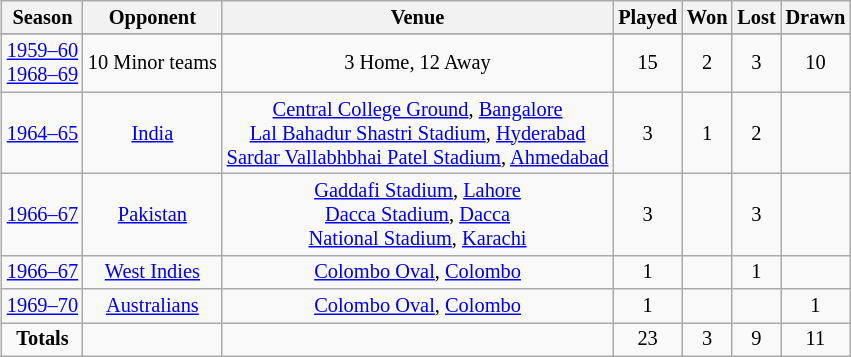<table style="text-align:center; float:right; font-size:85%; margin-left:2em; margin:auto;"  class="wikitable">
<tr>
<th>Season</th>
<th>Opponent</th>
<th>Venue</th>
<th>Played</th>
<th>Won</th>
<th>Lost</th>
<th>Drawn</th>
</tr>
<tr>
</tr>
<tr>
<td><a href='#'>1959–60</a><br><a href='#'>1968–69</a></td>
<td>10 Minor teams</td>
<td>3 Home, 12 Away</td>
<td>15</td>
<td>2</td>
<td>3</td>
<td>10</td>
</tr>
<tr>
<td><a href='#'>1964–65</a></td>
<td><a href='#'>India</a></td>
<td><a href='#'>Central College Ground</a>, <a href='#'>Bangalore</a><br><a href='#'>Lal Bahadur Shastri Stadium</a>, <a href='#'>Hyderabad</a><br><a href='#'>Sardar Vallabhbhai Patel Stadium</a>, <a href='#'>Ahmedabad</a></td>
<td>3</td>
<td>1</td>
<td>2</td>
<td></td>
</tr>
<tr>
<td><a href='#'>1966–67</a></td>
<td><a href='#'>Pakistan</a></td>
<td><a href='#'>Gaddafi Stadium</a>, <a href='#'>Lahore</a><br><a href='#'>Dacca Stadium</a>, <a href='#'>Dacca</a><br><a href='#'>National Stadium</a>, <a href='#'>Karachi</a></td>
<td>3</td>
<td></td>
<td>3</td>
<td></td>
</tr>
<tr>
<td><a href='#'>1966–67</a></td>
<td><a href='#'>West Indies</a></td>
<td><a href='#'>Colombo Oval</a>, <a href='#'>Colombo</a></td>
<td>1</td>
<td></td>
<td>1</td>
<td></td>
</tr>
<tr>
<td><a href='#'>1969–70</a></td>
<td><a href='#'>Australians</a></td>
<td><a href='#'>Colombo Oval</a>, <a href='#'>Colombo</a></td>
<td>1</td>
<td></td>
<td></td>
<td>1</td>
</tr>
<tr>
<td><strong>Totals</strong></td>
<td></td>
<td></td>
<td>23</td>
<td>3</td>
<td>9</td>
<td>11</td>
</tr>
</table>
